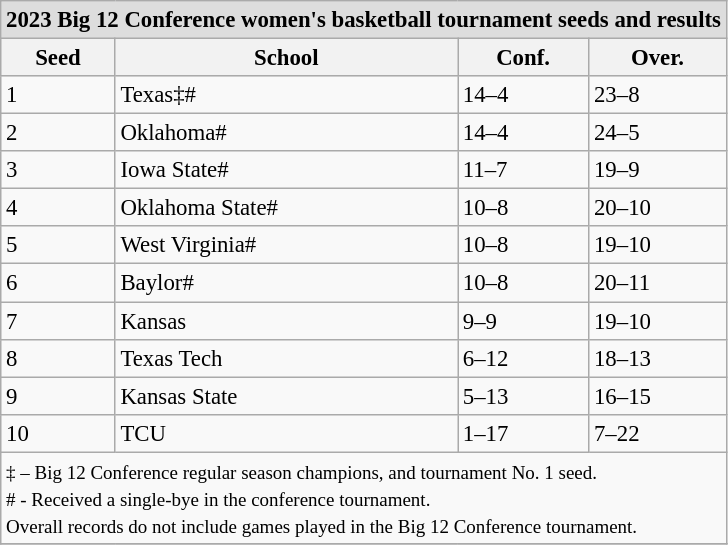<table class="wikitable" style="white-space:nowrap; font-size:95%;">
<tr>
<td colspan="9" style="text-align:center; background:#DDDDDD; font:#000000"><strong>2023 Big 12 Conference women's basketball tournament seeds and results</strong></td>
</tr>
<tr bgcolor="#efefef">
<th>Seed</th>
<th>School</th>
<th>Conf.</th>
<th>Over.</th>
</tr>
<tr>
<td>1</td>
<td>Texas‡#</td>
<td>14–4</td>
<td>23–8</td>
</tr>
<tr>
<td>2</td>
<td>Oklahoma#</td>
<td>14–4</td>
<td>24–5</td>
</tr>
<tr>
<td>3</td>
<td>Iowa State#</td>
<td>11–7</td>
<td>19–9</td>
</tr>
<tr>
<td>4</td>
<td>Oklahoma State#</td>
<td>10–8</td>
<td>20–10</td>
</tr>
<tr>
<td>5</td>
<td>West Virginia#</td>
<td>10–8</td>
<td>19–10</td>
</tr>
<tr>
<td>6</td>
<td>Baylor#</td>
<td>10–8</td>
<td>20–11</td>
</tr>
<tr>
<td>7</td>
<td>Kansas</td>
<td>9–9</td>
<td>19–10</td>
</tr>
<tr>
<td>8</td>
<td>Texas Tech</td>
<td>6–12</td>
<td>18–13</td>
</tr>
<tr>
<td>9</td>
<td>Kansas State</td>
<td>5–13</td>
<td>16–15</td>
</tr>
<tr>
<td>10</td>
<td>TCU</td>
<td>1–17</td>
<td>7–22</td>
</tr>
<tr>
<td colspan="9" style="text-align:left;"><small>‡ – Big 12 Conference regular season champions, and tournament No. 1 seed.<br># - Received a single-bye in the conference tournament.<br>Overall records do not include games played in the Big 12 Conference tournament.</small></td>
</tr>
<tr>
</tr>
</table>
